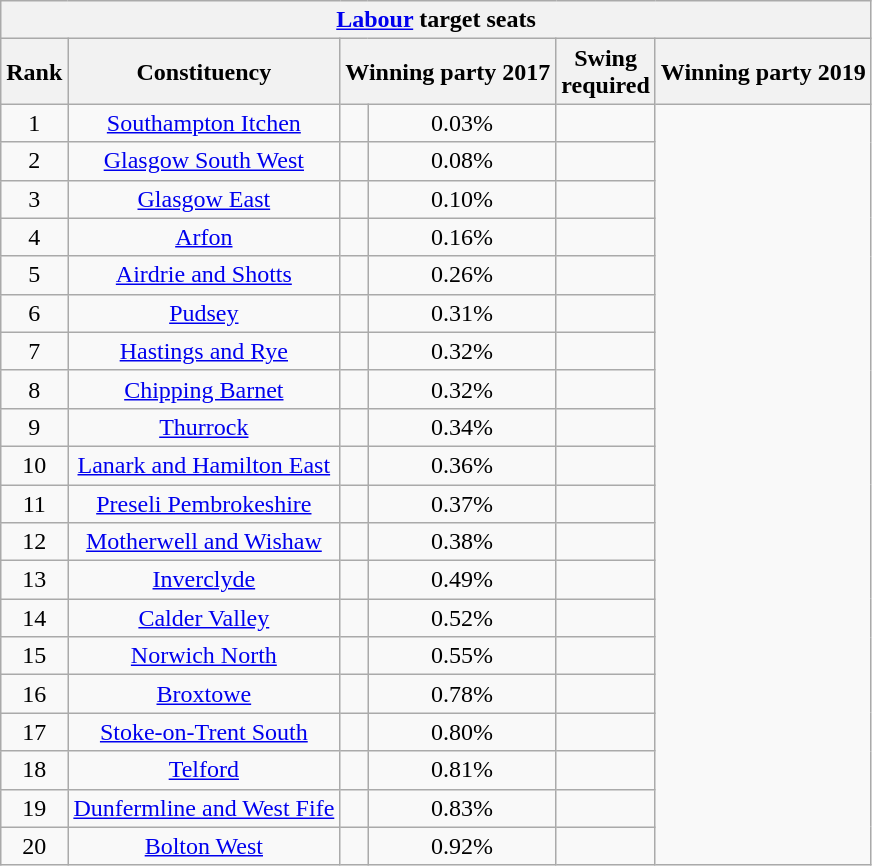<table class="wikitable plainrowheaders sortable" style="text-align:center">
<tr>
<th colspan=7><a href='#'>Labour</a> target seats</th>
</tr>
<tr>
<th>Rank</th>
<th>Constituency</th>
<th colspan=2>Winning party 2017</th>
<th>Swing<br>required</th>
<th colspan=2>Winning party 2019</th>
</tr>
<tr>
<td>1</td>
<td><a href='#'>Southampton Itchen</a></td>
<td></td>
<td>0.03%</td>
<td></td>
</tr>
<tr>
<td>2</td>
<td><a href='#'>Glasgow South West</a></td>
<td></td>
<td>0.08%</td>
<td></td>
</tr>
<tr>
<td>3</td>
<td><a href='#'>Glasgow East</a></td>
<td></td>
<td>0.10%</td>
<td></td>
</tr>
<tr>
<td>4</td>
<td><a href='#'>Arfon</a></td>
<td></td>
<td>0.16%</td>
<td></td>
</tr>
<tr>
<td>5</td>
<td><a href='#'>Airdrie and Shotts</a></td>
<td></td>
<td>0.26%</td>
<td></td>
</tr>
<tr>
<td>6</td>
<td><a href='#'>Pudsey</a></td>
<td></td>
<td>0.31%</td>
<td></td>
</tr>
<tr>
<td>7</td>
<td><a href='#'>Hastings and Rye</a></td>
<td></td>
<td>0.32%</td>
<td></td>
</tr>
<tr>
<td>8</td>
<td><a href='#'>Chipping Barnet</a></td>
<td></td>
<td>0.32%</td>
<td></td>
</tr>
<tr>
<td>9</td>
<td><a href='#'>Thurrock</a></td>
<td></td>
<td>0.34%</td>
<td></td>
</tr>
<tr>
<td>10</td>
<td><a href='#'>Lanark and Hamilton East</a></td>
<td></td>
<td>0.36%</td>
<td></td>
</tr>
<tr>
<td>11</td>
<td><a href='#'>Preseli Pembrokeshire</a></td>
<td></td>
<td>0.37%</td>
<td></td>
</tr>
<tr>
<td>12</td>
<td><a href='#'>Motherwell and Wishaw</a></td>
<td></td>
<td>0.38%</td>
<td></td>
</tr>
<tr>
<td>13</td>
<td><a href='#'>Inverclyde</a></td>
<td></td>
<td>0.49%</td>
<td></td>
</tr>
<tr>
<td>14</td>
<td><a href='#'>Calder Valley</a></td>
<td></td>
<td>0.52%</td>
<td></td>
</tr>
<tr>
<td>15</td>
<td><a href='#'>Norwich North</a></td>
<td></td>
<td>0.55%</td>
<td></td>
</tr>
<tr>
<td>16</td>
<td><a href='#'>Broxtowe</a></td>
<td></td>
<td>0.78%</td>
<td></td>
</tr>
<tr>
<td>17</td>
<td><a href='#'>Stoke-on-Trent South</a></td>
<td></td>
<td>0.80%</td>
<td></td>
</tr>
<tr>
<td>18</td>
<td><a href='#'>Telford</a></td>
<td></td>
<td>0.81%</td>
<td></td>
</tr>
<tr>
<td>19</td>
<td><a href='#'>Dunfermline and West Fife</a></td>
<td></td>
<td>0.83%</td>
<td></td>
</tr>
<tr>
<td>20</td>
<td><a href='#'>Bolton West</a></td>
<td></td>
<td>0.92%</td>
<td></td>
</tr>
</table>
